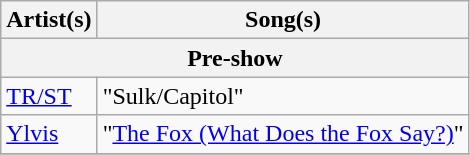<table class="wikitable">
<tr>
<th>Artist(s)</th>
<th>Song(s)</th>
</tr>
<tr>
<th colspan=2>Pre-show</th>
</tr>
<tr>
<td><a href='#'>TR/ST</a></td>
<td>"Sulk/Capitol"</td>
</tr>
<tr>
<td><a href='#'>Ylvis</a></td>
<td>"<a href='#'>The Fox (What Does the Fox Say?)</a>"</td>
</tr>
<tr>
</tr>
</table>
